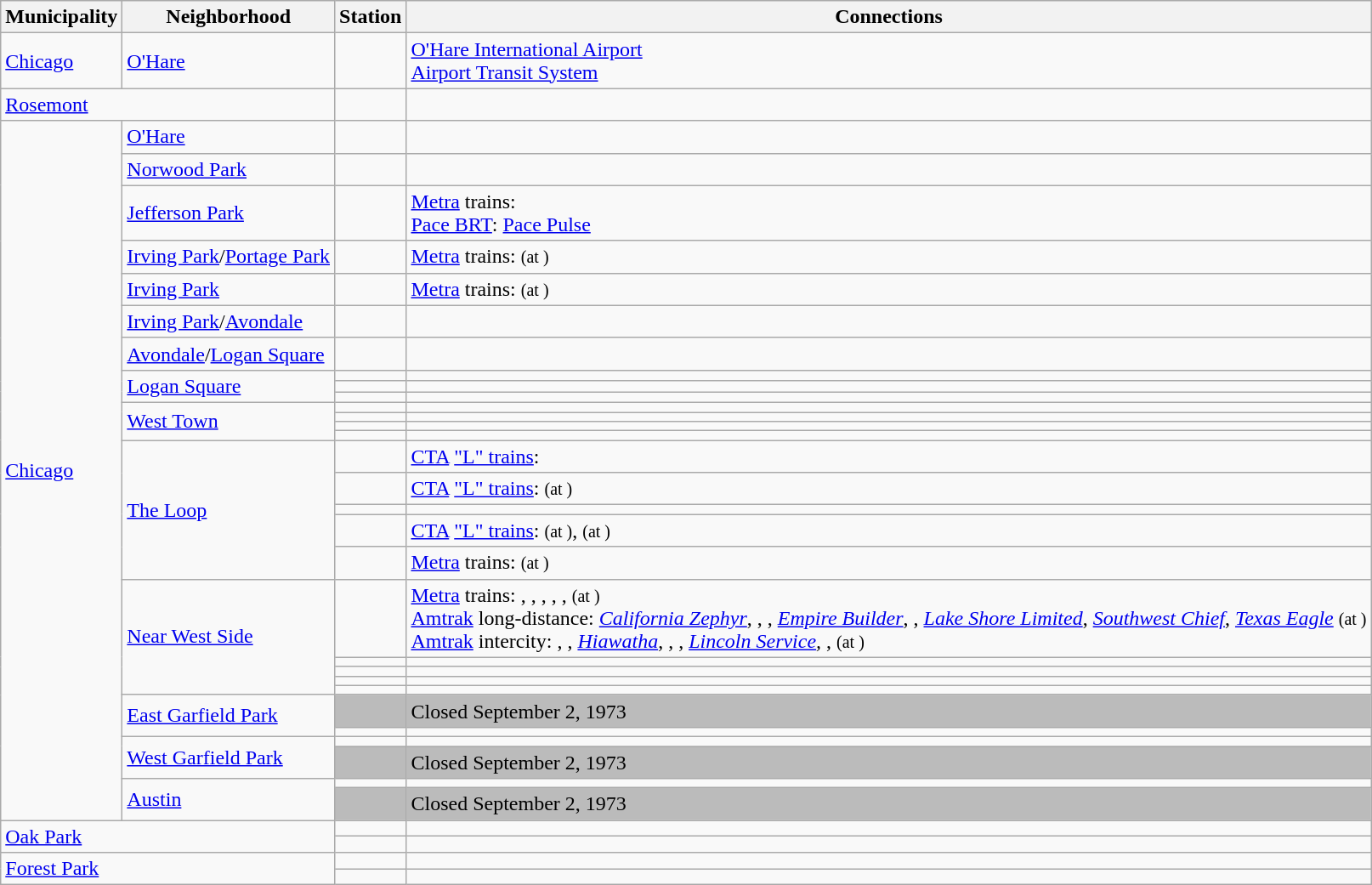<table class="wikitable plainrowheaders" align=center>
<tr>
<th>Municipality</th>
<th>Neighborhood</th>
<th>Station</th>
<th>Connections</th>
</tr>
<tr>
<td><a href='#'>Chicago</a></td>
<td><a href='#'>O'Hare</a></td>
<td> </td>
<td> <a href='#'>O'Hare International Airport</a><br> <a href='#'>Airport Transit System</a></td>
</tr>
<tr>
<td colspan=2><a href='#'>Rosemont</a></td>
<td>  </td>
<td></td>
</tr>
<tr>
<td rowspan=30><a href='#'>Chicago</a></td>
<td><a href='#'>O'Hare</a></td>
<td>  </td>
<td></td>
</tr>
<tr>
<td><a href='#'>Norwood Park</a></td>
<td>  </td>
<td></td>
</tr>
<tr>
<td><a href='#'>Jefferson Park</a></td>
<td>  </td>
<td> <a href='#'>Metra</a> trains: <br> <a href='#'>Pace BRT</a>: <a href='#'>Pace Pulse</a></td>
</tr>
<tr>
<td><a href='#'>Irving Park</a>/<wbr><a href='#'>Portage Park</a></td>
<td> </td>
<td> <a href='#'>Metra</a> trains:  <small>(at )</small></td>
</tr>
<tr>
<td><a href='#'>Irving Park</a></td>
<td> </td>
<td> <a href='#'>Metra</a> trains:  <small>(at )</small></td>
</tr>
<tr>
<td><a href='#'>Irving Park</a>/<wbr><a href='#'>Avondale</a></td>
<td> </td>
<td></td>
</tr>
<tr>
<td><a href='#'>Avondale</a>/<wbr><a href='#'>Logan Square</a></td>
<td></td>
<td></td>
</tr>
<tr>
<td rowspan="3"><a href='#'>Logan Square</a></td>
<td> </td>
<td></td>
</tr>
<tr>
<td></td>
<td></td>
</tr>
<tr>
<td> </td>
<td></td>
</tr>
<tr>
<td rowspan="4"><a href='#'>West Town</a></td>
<td></td>
<td></td>
</tr>
<tr>
<td></td>
<td></td>
</tr>
<tr>
<td></td>
<td></td>
</tr>
<tr>
<td></td>
<td></td>
</tr>
<tr>
<td rowspan="5"><a href='#'>The Loop</a></td>
<td> </td>
<td> <a href='#'>CTA</a> <a href='#'>"L" trains</a>:     </td>
</tr>
<tr>
<td></td>
<td> <a href='#'>CTA</a> <a href='#'>"L" trains</a>:  <small>(at )</small></td>
</tr>
<tr>
<td></td>
<td></td>
</tr>
<tr>
<td> </td>
<td> <a href='#'>CTA</a> <a href='#'>"L" trains</a>:  <small>(at )</small>,     <small>(at )</small></td>
</tr>
<tr>
<td> </td>
<td> <a href='#'>Metra</a> trains:  <small>(at )</small></td>
</tr>
<tr>
<td rowspan="5"><a href='#'>Near West Side</a></td>
<td> </td>
<td> <a href='#'>Metra</a> trains: , , , , ,  <small>(at )</small><br> <a href='#'>Amtrak</a> long-distance: <em><a href='#'>California Zephyr</a></em>, , , <em><a href='#'>Empire Builder</a></em>, , <em><a href='#'>Lake Shore Limited</a></em>, <em><a href='#'>Southwest Chief</a></em>, <em><a href='#'>Texas Eagle</a></em> <small>(at )</small><br> <a href='#'>Amtrak</a> intercity: , , <em><a href='#'>Hiawatha</a></em>, , , <em><a href='#'>Lincoln Service</a>,</em> ,  <small>(at )</small></td>
</tr>
<tr>
<td> </td>
<td></td>
</tr>
<tr>
<td></td>
<td></td>
</tr>
<tr>
<td> </td>
<td></td>
</tr>
<tr>
<td></td>
<td></td>
</tr>
<tr>
<td rowspan="2"><a href='#'>East Garfield Park</a></td>
<td scope="row" style="background-color: #bbb"></td>
<td scope="row" style="background-color: #bbb">Closed September 2, 1973</td>
</tr>
<tr>
<td> </td>
<td></td>
</tr>
<tr>
<td rowspan="2"><a href='#'>West Garfield Park</a></td>
<td></td>
<td></td>
</tr>
<tr style="background-color: #bbb">
<td></td>
<td>Closed September 2, 1973</td>
</tr>
<tr>
<td rowspan="2"><a href='#'>Austin</a></td>
<td></td>
<td></td>
</tr>
<tr style="background-color: #bbb">
<td></td>
<td>Closed September 2, 1973</td>
</tr>
<tr>
<td rowspan="2" colspan=2><a href='#'>Oak Park</a></td>
<td></td>
<td></td>
</tr>
<tr>
<td></td>
<td></td>
</tr>
<tr>
<td rowspan="2" colspan=2><a href='#'>Forest Park</a></td>
<td></td>
<td></td>
</tr>
<tr>
<td>  </td>
<td></td>
</tr>
</table>
